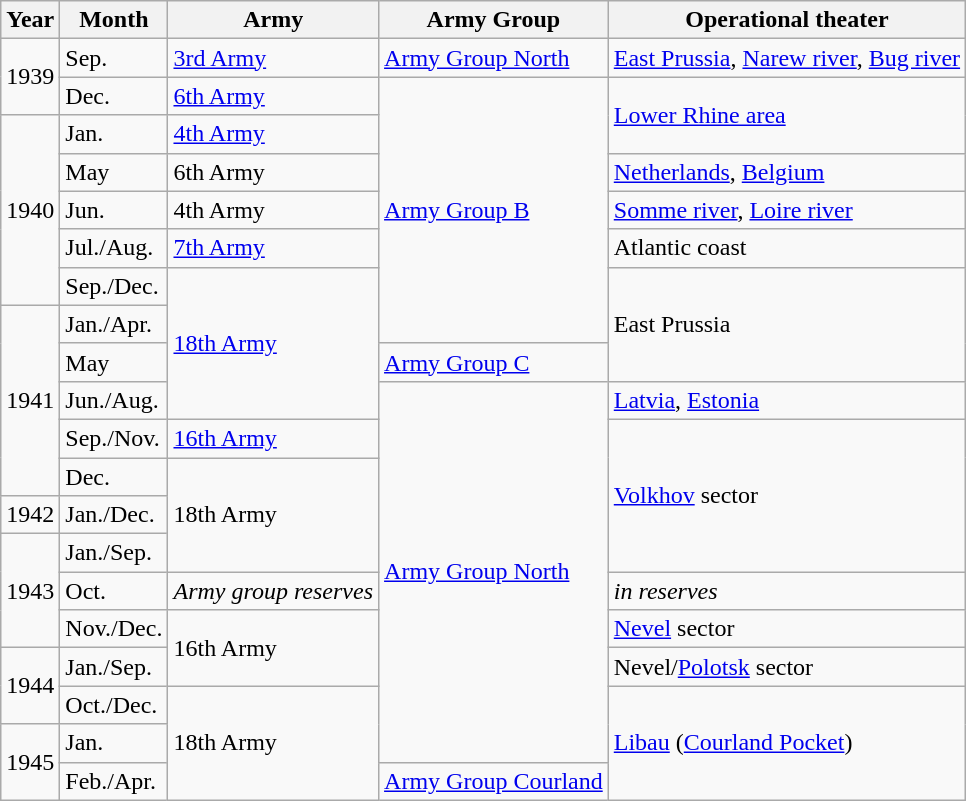<table class="wikitable">
<tr>
<th>Year</th>
<th>Month</th>
<th>Army</th>
<th>Army Group</th>
<th>Operational theater</th>
</tr>
<tr>
<td rowspan="2">1939</td>
<td>Sep.</td>
<td><a href='#'>3rd Army</a></td>
<td><a href='#'>Army Group North</a></td>
<td><a href='#'>East Prussia</a>, <a href='#'>Narew river</a>, <a href='#'>Bug river</a></td>
</tr>
<tr>
<td>Dec.</td>
<td><a href='#'>6th Army</a></td>
<td rowspan="7"><a href='#'>Army Group B</a></td>
<td rowspan="2"><a href='#'>Lower Rhine area</a></td>
</tr>
<tr>
<td rowspan="5">1940</td>
<td>Jan.</td>
<td><a href='#'>4th Army</a></td>
</tr>
<tr>
<td>May</td>
<td>6th Army</td>
<td><a href='#'>Netherlands</a>, <a href='#'>Belgium</a></td>
</tr>
<tr>
<td>Jun.</td>
<td>4th Army</td>
<td><a href='#'>Somme river</a>, <a href='#'>Loire river</a></td>
</tr>
<tr>
<td>Jul./Aug.</td>
<td><a href='#'>7th Army</a></td>
<td>Atlantic coast</td>
</tr>
<tr>
<td>Sep./Dec.</td>
<td rowspan="4"><a href='#'>18th Army</a></td>
<td rowspan="3">East Prussia</td>
</tr>
<tr>
<td rowspan="5">1941</td>
<td>Jan./Apr.</td>
</tr>
<tr>
<td>May</td>
<td><a href='#'>Army Group C</a></td>
</tr>
<tr>
<td>Jun./Aug.</td>
<td rowspan="10"><a href='#'>Army Group North</a></td>
<td><a href='#'>Latvia</a>, <a href='#'>Estonia</a></td>
</tr>
<tr>
<td>Sep./Nov.</td>
<td><a href='#'>16th Army</a></td>
<td rowspan="4"><a href='#'>Volkhov</a> sector</td>
</tr>
<tr>
<td>Dec.</td>
<td rowspan="3">18th Army</td>
</tr>
<tr>
<td>1942</td>
<td>Jan./Dec.</td>
</tr>
<tr>
<td rowspan="3">1943</td>
<td>Jan./Sep.</td>
</tr>
<tr>
<td>Oct.</td>
<td><em>Army group reserves</em></td>
<td><em>in reserves</em></td>
</tr>
<tr>
<td>Nov./Dec.</td>
<td rowspan="2">16th Army</td>
<td><a href='#'>Nevel</a> sector</td>
</tr>
<tr>
<td rowspan="2">1944</td>
<td>Jan./Sep.</td>
<td>Nevel/<a href='#'>Polotsk</a> sector</td>
</tr>
<tr>
<td>Oct./Dec.</td>
<td rowspan="3">18th Army</td>
<td rowspan="3"><a href='#'>Libau</a> (<a href='#'>Courland Pocket</a>)</td>
</tr>
<tr>
<td rowspan="2">1945</td>
<td>Jan.</td>
</tr>
<tr>
<td>Feb./Apr.</td>
<td><a href='#'>Army Group Courland</a></td>
</tr>
</table>
